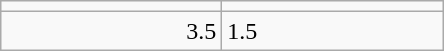<table class="wikitable">
<tr>
<td align=center width=140></td>
<td align=center width=140></td>
</tr>
<tr>
<td align=right>3.5</td>
<td>1.5</td>
</tr>
</table>
